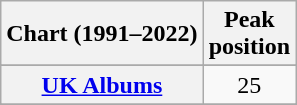<table class="wikitable plainrowheaders sortable">
<tr>
<th>Chart (1991–2022)</th>
<th>Peak<br>position</th>
</tr>
<tr>
</tr>
<tr>
</tr>
<tr>
</tr>
<tr>
</tr>
<tr>
</tr>
<tr>
</tr>
<tr>
</tr>
<tr>
</tr>
<tr>
</tr>
<tr>
</tr>
<tr>
</tr>
<tr>
</tr>
<tr>
</tr>
<tr>
</tr>
<tr>
</tr>
<tr>
<th scope="row"><a href='#'>UK Albums</a></th>
<td style="text-align:center;">25</td>
</tr>
<tr>
</tr>
<tr>
</tr>
<tr>
</tr>
<tr>
</tr>
</table>
